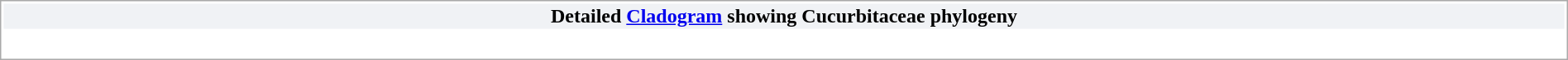<table class="collapsible collapsed" style="width:100%; border:solid 1px #aaa">
<tr>
<th style="background:#F0F2F5">Detailed <a href='#'>Cladogram</a> showing Cucurbitaceae phylogeny</th>
</tr>
<tr>
<td><br></td>
</tr>
</table>
